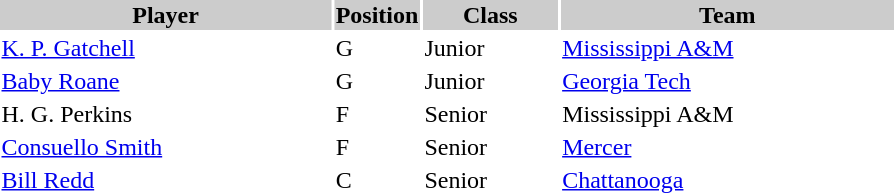<table style="width:600px" "border:'1' 'solid' 'gray'">
<tr>
<th bgcolor="#CCCCCC" style="width:40%">Player</th>
<th bgcolor="#CCCCCC" style="width:4%">Position</th>
<th bgcolor="#CCCCCC" style="width:16%">Class</th>
<th bgcolor="#CCCCCC" style="width:40%">Team</th>
</tr>
<tr>
<td><a href='#'>K. P. Gatchell</a></td>
<td>G</td>
<td>Junior</td>
<td><a href='#'>Mississippi A&M</a></td>
</tr>
<tr>
<td><a href='#'>Baby Roane</a></td>
<td>G</td>
<td>Junior</td>
<td><a href='#'>Georgia Tech</a></td>
</tr>
<tr>
<td>H. G. Perkins</td>
<td>F</td>
<td>Senior</td>
<td>Mississippi A&M</td>
</tr>
<tr>
<td><a href='#'>Consuello Smith</a></td>
<td>F</td>
<td>Senior</td>
<td><a href='#'>Mercer</a></td>
</tr>
<tr>
<td><a href='#'>Bill Redd</a></td>
<td>C</td>
<td>Senior</td>
<td><a href='#'>Chattanooga</a></td>
</tr>
</table>
